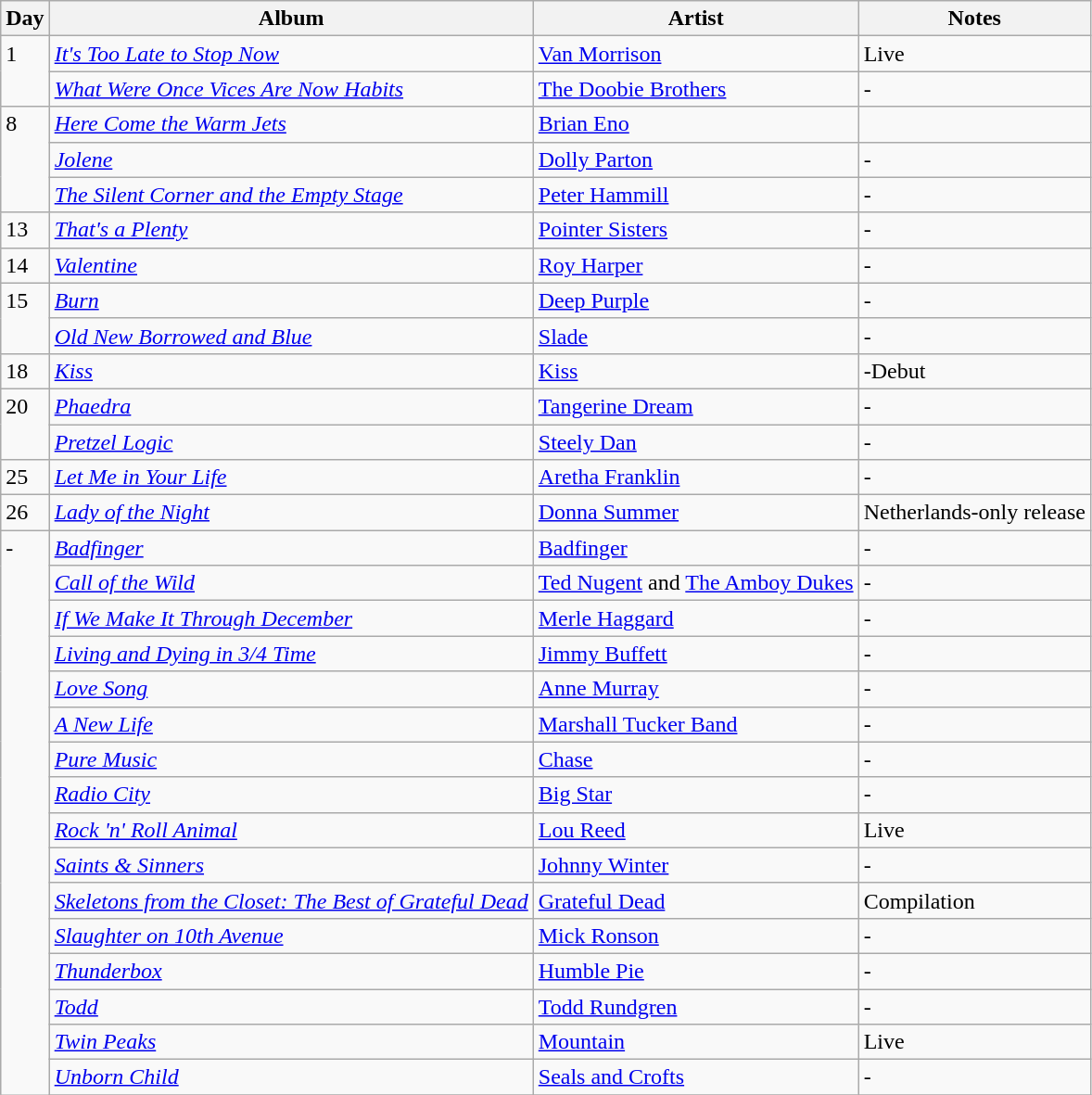<table class="wikitable">
<tr>
<th>Day</th>
<th>Album</th>
<th>Artist</th>
<th>Notes</th>
</tr>
<tr>
<td rowspan="2" valign="top">1</td>
<td><em><a href='#'>It's Too Late to Stop Now</a></em></td>
<td><a href='#'>Van Morrison</a></td>
<td>Live</td>
</tr>
<tr>
<td><em><a href='#'>What Were Once Vices Are Now Habits</a></em></td>
<td><a href='#'>The Doobie Brothers</a></td>
<td>-</td>
</tr>
<tr>
<td rowspan="3" valign="top">8</td>
<td><em><a href='#'>Here Come the Warm Jets</a></em></td>
<td><a href='#'>Brian Eno</a></td>
<td></td>
</tr>
<tr>
<td><em><a href='#'>Jolene</a></em></td>
<td><a href='#'>Dolly Parton</a></td>
<td>-</td>
</tr>
<tr>
<td><em><a href='#'>The Silent Corner and the Empty Stage</a></em></td>
<td><a href='#'>Peter Hammill</a></td>
<td>-</td>
</tr>
<tr>
<td rowspan="1" valign="top">13</td>
<td><em><a href='#'>That's a Plenty</a></em></td>
<td><a href='#'>Pointer Sisters</a></td>
<td>-</td>
</tr>
<tr>
<td rowspan="1" valign="top">14</td>
<td><em><a href='#'>Valentine</a></em></td>
<td><a href='#'>Roy Harper</a></td>
<td>-</td>
</tr>
<tr>
<td rowspan="2" valign="top">15</td>
<td><em><a href='#'>Burn</a></em></td>
<td><a href='#'>Deep Purple</a></td>
<td>-</td>
</tr>
<tr>
<td><em><a href='#'>Old New Borrowed and Blue</a></em></td>
<td><a href='#'>Slade</a></td>
<td>-</td>
</tr>
<tr>
<td rowspan="1" valign="top">18</td>
<td><em><a href='#'>Kiss</a></em></td>
<td><a href='#'>Kiss</a></td>
<td>-Debut</td>
</tr>
<tr>
<td rowspan="2" valign="top">20</td>
<td><em><a href='#'>Phaedra</a></em></td>
<td><a href='#'>Tangerine Dream</a></td>
<td>-</td>
</tr>
<tr>
<td><em><a href='#'>Pretzel Logic</a></em></td>
<td><a href='#'>Steely Dan</a></td>
<td>-</td>
</tr>
<tr>
<td rowspan="1" valign="top">25</td>
<td><em><a href='#'>Let Me in Your Life</a></em></td>
<td><a href='#'>Aretha Franklin</a></td>
<td>-</td>
</tr>
<tr>
<td rowspan="1" valign="top">26</td>
<td><em><a href='#'>Lady of the Night</a></em></td>
<td><a href='#'>Donna Summer</a></td>
<td>Netherlands-only release</td>
</tr>
<tr>
<td rowspan="17" valign="top">-</td>
<td><em><a href='#'>Badfinger</a></em></td>
<td><a href='#'>Badfinger</a></td>
<td>-</td>
</tr>
<tr>
<td><em><a href='#'>Call of the Wild</a></em></td>
<td><a href='#'>Ted Nugent</a> and <a href='#'>The Amboy Dukes</a></td>
<td>-</td>
</tr>
<tr>
<td><em><a href='#'>If We Make It Through December</a></em></td>
<td><a href='#'>Merle Haggard</a></td>
<td>-</td>
</tr>
<tr>
<td><em><a href='#'>Living and Dying in 3/4 Time</a></em></td>
<td><a href='#'>Jimmy Buffett</a></td>
<td>-</td>
</tr>
<tr>
<td><em><a href='#'>Love Song</a></em></td>
<td><a href='#'>Anne Murray</a></td>
<td>-</td>
</tr>
<tr>
<td><em><a href='#'>A New Life</a></em></td>
<td><a href='#'>Marshall Tucker Band</a></td>
<td>-</td>
</tr>
<tr>
<td><em><a href='#'>Pure Music</a></em></td>
<td><a href='#'>Chase</a></td>
<td>-</td>
</tr>
<tr>
<td><em><a href='#'>Radio City</a></em></td>
<td><a href='#'>Big Star</a></td>
<td>-</td>
</tr>
<tr>
<td><em><a href='#'>Rock 'n' Roll Animal</a></em></td>
<td><a href='#'>Lou Reed</a></td>
<td>Live</td>
</tr>
<tr>
<td><em><a href='#'>Saints & Sinners</a></em></td>
<td><a href='#'>Johnny Winter</a></td>
<td>-</td>
</tr>
<tr>
<td><em><a href='#'>Skeletons from the Closet: The Best of Grateful Dead</a></em></td>
<td><a href='#'>Grateful Dead</a></td>
<td>Compilation</td>
</tr>
<tr>
<td><em><a href='#'>Slaughter on 10th Avenue</a></em></td>
<td><a href='#'>Mick Ronson</a></td>
<td>-</td>
</tr>
<tr>
<td><em><a href='#'>Thunderbox</a></em></td>
<td><a href='#'>Humble Pie</a></td>
<td>-</td>
</tr>
<tr>
<td><em><a href='#'>Todd</a></em></td>
<td><a href='#'>Todd Rundgren</a></td>
<td>-</td>
</tr>
<tr>
<td><em><a href='#'>Twin Peaks</a></em></td>
<td><a href='#'>Mountain</a></td>
<td>Live</td>
</tr>
<tr>
<td><em><a href='#'>Unborn Child</a></em></td>
<td><a href='#'>Seals and Crofts</a></td>
<td>-</td>
</tr>
<tr>
</tr>
</table>
